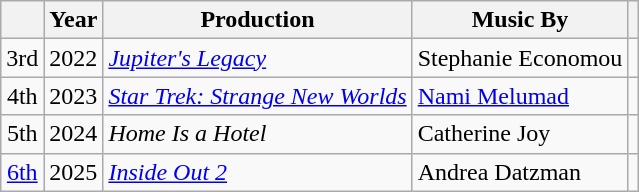<table class="wikitable">
<tr>
<th scope="col"></th>
<th scope="col">Year</th>
<th scope="col">Production</th>
<th scope="col">Music By</th>
<th scope="col"></th>
</tr>
<tr>
<td scope="row" style="text-align: center;">3rd</td>
<td>2022</td>
<td><em><a href='#'>Jupiter's Legacy</a></em></td>
<td>Stephanie Economou</td>
<td style="text-align: center;"></td>
</tr>
<tr>
<td scope="row" style="text-align: center;">4th</td>
<td>2023</td>
<td><em><a href='#'>Star Trek: Strange New Worlds</a></em></td>
<td><a href='#'>Nami Melumad</a></td>
<td style="text-align: center;"></td>
</tr>
<tr>
<td scope="row" style="text-align: center;">5th</td>
<td>2024</td>
<td><em>Home Is a Hotel</em></td>
<td>Catherine Joy</td>
<td style="text-align: center;"></td>
</tr>
<tr>
<td scope="row" style="text-align: center;"><a href='#'>6th</a></td>
<td>2025</td>
<td><em><a href='#'>Inside Out 2</a></em></td>
<td>Andrea Datzman</td>
<td style="text-align: center;"></td>
</tr>
</table>
